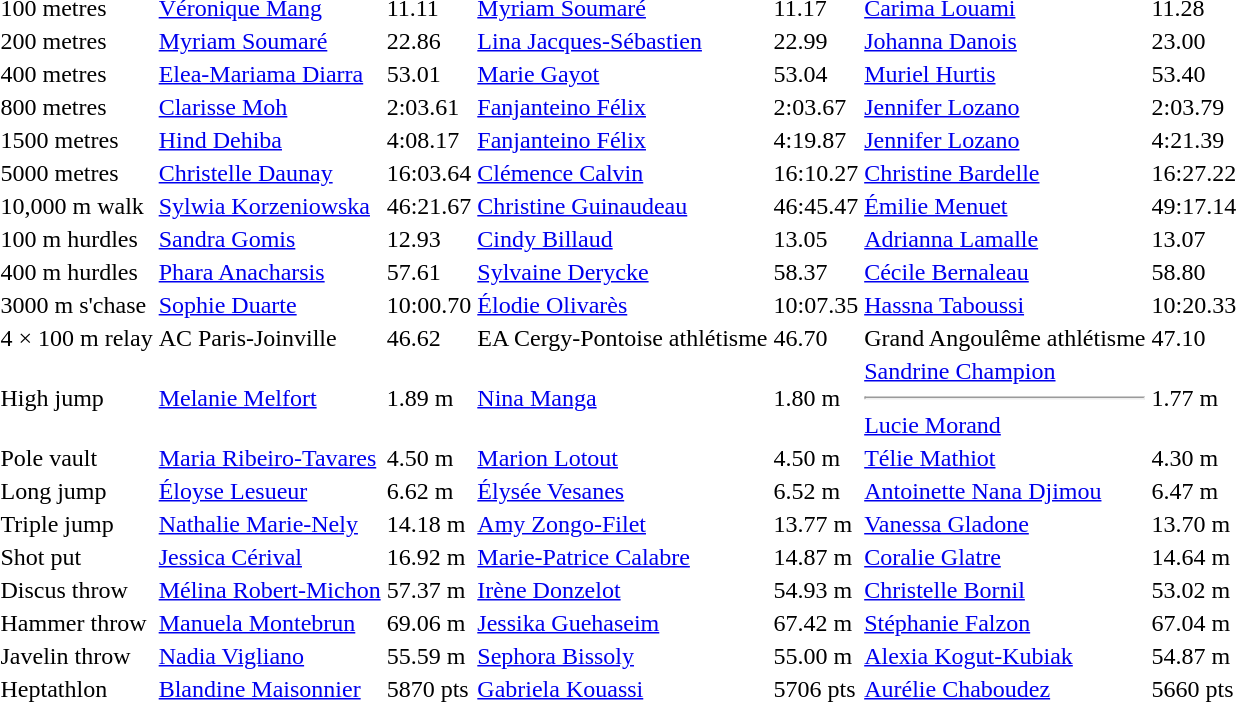<table>
<tr>
<td>100 metres</td>
<td><a href='#'>Véronique Mang</a></td>
<td>11.11</td>
<td><a href='#'>Myriam Soumaré</a></td>
<td>11.17</td>
<td><a href='#'>Carima Louami</a></td>
<td>11.28</td>
</tr>
<tr>
<td>200 metres</td>
<td><a href='#'>Myriam Soumaré</a></td>
<td>22.86</td>
<td><a href='#'>Lina Jacques-Sébastien</a></td>
<td>22.99</td>
<td><a href='#'>Johanna Danois</a></td>
<td>23.00</td>
</tr>
<tr>
<td>400 metres</td>
<td><a href='#'>Elea-Mariama Diarra</a></td>
<td>53.01</td>
<td><a href='#'>Marie Gayot</a></td>
<td>53.04</td>
<td><a href='#'>Muriel Hurtis</a></td>
<td>53.40</td>
</tr>
<tr>
<td>800 metres</td>
<td><a href='#'>Clarisse Moh</a></td>
<td>2:03.61</td>
<td><a href='#'>Fanjanteino Félix</a></td>
<td>2:03.67</td>
<td><a href='#'>Jennifer Lozano</a></td>
<td>2:03.79</td>
</tr>
<tr>
<td>1500 metres</td>
<td><a href='#'>Hind Dehiba</a></td>
<td>4:08.17</td>
<td><a href='#'>Fanjanteino Félix</a></td>
<td>4:19.87</td>
<td><a href='#'>Jennifer Lozano</a></td>
<td>4:21.39</td>
</tr>
<tr>
<td>5000 metres</td>
<td><a href='#'>Christelle Daunay</a></td>
<td>16:03.64</td>
<td><a href='#'>Clémence Calvin</a></td>
<td>16:10.27</td>
<td><a href='#'>Christine Bardelle</a></td>
<td>16:27.22</td>
</tr>
<tr>
<td>10,000 m walk</td>
<td><a href='#'>Sylwia Korzeniowska</a></td>
<td>46:21.67</td>
<td><a href='#'>Christine Guinaudeau</a></td>
<td>46:45.47</td>
<td><a href='#'>Émilie Menuet</a></td>
<td>49:17.14</td>
</tr>
<tr>
<td>100 m hurdles</td>
<td><a href='#'>Sandra Gomis</a></td>
<td>12.93</td>
<td><a href='#'>Cindy Billaud</a></td>
<td>13.05</td>
<td><a href='#'>Adrianna Lamalle</a></td>
<td>13.07</td>
</tr>
<tr>
<td>400 m hurdles</td>
<td><a href='#'>Phara Anacharsis</a></td>
<td>57.61</td>
<td><a href='#'>Sylvaine Derycke</a></td>
<td>58.37</td>
<td><a href='#'>Cécile Bernaleau</a></td>
<td>58.80</td>
</tr>
<tr>
<td>3000 m s'chase</td>
<td><a href='#'>Sophie Duarte</a></td>
<td>10:00.70</td>
<td><a href='#'>Élodie Olivarès</a></td>
<td>10:07.35</td>
<td><a href='#'>Hassna Taboussi</a></td>
<td>10:20.33</td>
</tr>
<tr>
<td>4 × 100 m relay</td>
<td>AC Paris-Joinville</td>
<td>46.62</td>
<td>EA Cergy-Pontoise athlétisme</td>
<td>46.70</td>
<td>Grand Angoulême athlétisme</td>
<td>47.10</td>
</tr>
<tr>
<td>High jump</td>
<td><a href='#'>Melanie Melfort</a></td>
<td>1.89 m</td>
<td><a href='#'>Nina Manga</a></td>
<td>1.80 m</td>
<td><a href='#'>Sandrine Champion</a><hr><a href='#'>Lucie Morand</a></td>
<td>1.77 m</td>
</tr>
<tr>
<td>Pole vault</td>
<td><a href='#'>Maria Ribeiro-Tavares</a></td>
<td>4.50 m</td>
<td><a href='#'>Marion Lotout</a></td>
<td>4.50 m</td>
<td><a href='#'>Télie Mathiot</a></td>
<td>4.30 m</td>
</tr>
<tr>
<td>Long jump</td>
<td><a href='#'>Éloyse Lesueur</a></td>
<td>6.62 m</td>
<td><a href='#'>Élysée Vesanes</a></td>
<td>6.52 m</td>
<td><a href='#'>Antoinette Nana Djimou</a></td>
<td>6.47 m</td>
</tr>
<tr>
<td>Triple jump</td>
<td><a href='#'>Nathalie Marie-Nely</a></td>
<td>14.18 m</td>
<td><a href='#'>Amy Zongo-Filet</a></td>
<td>13.77 m</td>
<td><a href='#'>Vanessa Gladone</a></td>
<td>13.70 m</td>
</tr>
<tr>
<td>Shot put</td>
<td><a href='#'>Jessica Cérival</a></td>
<td>16.92 m</td>
<td><a href='#'>Marie-Patrice Calabre</a></td>
<td>14.87 m</td>
<td><a href='#'>Coralie Glatre</a></td>
<td>14.64 m</td>
</tr>
<tr>
<td>Discus throw</td>
<td><a href='#'>Mélina Robert-Michon</a></td>
<td>57.37 m</td>
<td><a href='#'>Irène Donzelot</a></td>
<td>54.93 m</td>
<td><a href='#'>Christelle Bornil</a></td>
<td>53.02 m</td>
</tr>
<tr>
<td>Hammer throw</td>
<td><a href='#'>Manuela Montebrun</a></td>
<td>69.06 m</td>
<td><a href='#'>Jessika Guehaseim</a></td>
<td>67.42 m</td>
<td><a href='#'>Stéphanie Falzon</a></td>
<td>67.04 m</td>
</tr>
<tr>
<td>Javelin throw</td>
<td><a href='#'>Nadia Vigliano</a></td>
<td>55.59 m</td>
<td><a href='#'>Sephora Bissoly</a></td>
<td>55.00 m</td>
<td><a href='#'>Alexia Kogut-Kubiak</a></td>
<td>54.87 m</td>
</tr>
<tr>
<td>Heptathlon</td>
<td><a href='#'>Blandine Maisonnier</a></td>
<td>5870 pts</td>
<td><a href='#'>Gabriela Kouassi</a></td>
<td>5706 pts</td>
<td><a href='#'>Aurélie Chaboudez</a></td>
<td>5660 pts</td>
</tr>
</table>
